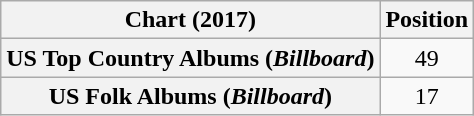<table class="wikitable sortable plainrowheaders" style="text-align:center">
<tr>
<th scope="col">Chart (2017)</th>
<th scope="col">Position</th>
</tr>
<tr>
<th scope="row">US Top Country Albums (<em>Billboard</em>)</th>
<td>49</td>
</tr>
<tr>
<th scope="row">US Folk Albums (<em>Billboard</em>)</th>
<td>17</td>
</tr>
</table>
